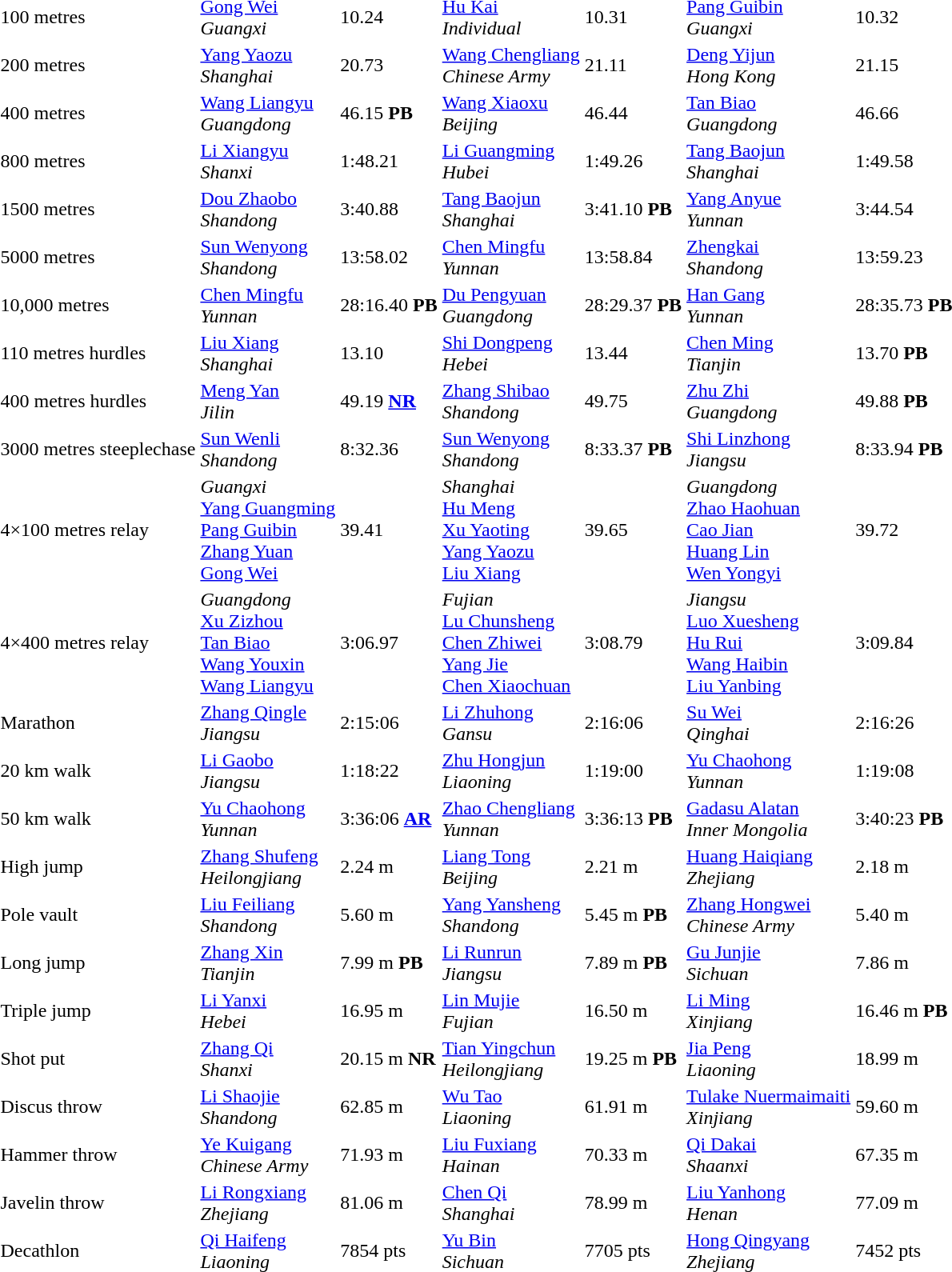<table>
<tr>
<td>100 metres</td>
<td><a href='#'>Gong Wei</a><br><em>Guangxi</em></td>
<td>10.24</td>
<td><a href='#'>Hu Kai</a><br><em>Individual</em></td>
<td>10.31</td>
<td><a href='#'>Pang Guibin</a><br><em>Guangxi</em></td>
<td>10.32</td>
</tr>
<tr>
<td>200 metres</td>
<td><a href='#'>Yang Yaozu</a><br><em>Shanghai</em></td>
<td>20.73</td>
<td><a href='#'>Wang Chengliang</a><br><em>Chinese Army</em></td>
<td>21.11</td>
<td><a href='#'>Deng Yijun</a><br><em>Hong Kong</em></td>
<td>21.15</td>
</tr>
<tr>
<td>400 metres</td>
<td><a href='#'>Wang Liangyu</a><br><em>Guangdong</em></td>
<td>46.15 <strong>PB</strong></td>
<td><a href='#'>Wang Xiaoxu</a><br><em>Beijing</em></td>
<td>46.44</td>
<td><a href='#'>Tan Biao</a><br><em>Guangdong</em></td>
<td>46.66</td>
</tr>
<tr>
<td>800 metres</td>
<td><a href='#'>Li Xiangyu</a><br><em>Shanxi</em></td>
<td>1:48.21</td>
<td><a href='#'>Li Guangming</a><br><em>Hubei</em></td>
<td>1:49.26</td>
<td><a href='#'>Tang Baojun</a><br><em>Shanghai</em></td>
<td>1:49.58</td>
</tr>
<tr>
<td>1500 metres</td>
<td><a href='#'>Dou Zhaobo</a><br><em>Shandong</em></td>
<td>3:40.88</td>
<td><a href='#'>Tang Baojun</a><br><em>Shanghai</em></td>
<td>3:41.10 <strong>PB</strong></td>
<td><a href='#'>Yang Anyue</a><br><em>Yunnan</em></td>
<td>3:44.54</td>
</tr>
<tr>
<td>5000 metres</td>
<td><a href='#'>Sun Wenyong</a><br><em>Shandong</em></td>
<td>13:58.02</td>
<td><a href='#'>Chen Mingfu</a><br><em>Yunnan</em></td>
<td>13:58.84</td>
<td><a href='#'>Zhengkai</a><br><em>Shandong</em></td>
<td>13:59.23</td>
</tr>
<tr>
<td>10,000 metres</td>
<td><a href='#'>Chen Mingfu</a><br><em>Yunnan</em></td>
<td>28:16.40 <strong>PB</strong></td>
<td><a href='#'>Du Pengyuan</a><br><em>Guangdong</em></td>
<td>28:29.37 <strong>PB</strong></td>
<td><a href='#'>Han Gang</a><br><em>Yunnan</em></td>
<td>28:35.73 <strong>PB</strong></td>
</tr>
<tr>
<td>110 metres hurdles</td>
<td><a href='#'>Liu Xiang</a><br><em>Shanghai</em></td>
<td>13.10</td>
<td><a href='#'>Shi Dongpeng</a><br><em>Hebei</em></td>
<td>13.44</td>
<td><a href='#'>Chen Ming</a><br><em>Tianjin</em></td>
<td>13.70 <strong>PB</strong></td>
</tr>
<tr>
<td>400 metres hurdles</td>
<td><a href='#'>Meng Yan</a><br><em>Jilin</em></td>
<td>49.19 <strong><a href='#'>NR</a></strong></td>
<td><a href='#'>Zhang Shibao</a><br><em>Shandong</em></td>
<td>49.75</td>
<td><a href='#'>Zhu Zhi</a><br><em>Guangdong</em></td>
<td>49.88 <strong>PB</strong></td>
</tr>
<tr>
<td>3000 metres steeplechase</td>
<td><a href='#'>Sun Wenli</a><br><em>Shandong</em></td>
<td>8:32.36</td>
<td><a href='#'>Sun Wenyong</a><br><em>Shandong</em></td>
<td>8:33.37 <strong>PB</strong></td>
<td><a href='#'>Shi Linzhong</a><br><em>Jiangsu</em></td>
<td>8:33.94 <strong>PB</strong></td>
</tr>
<tr>
<td>4×100 metres relay</td>
<td><em>Guangxi</em><br><a href='#'>Yang Guangming</a><br><a href='#'>Pang Guibin</a><br><a href='#'>Zhang Yuan</a><br><a href='#'>Gong Wei</a></td>
<td>39.41</td>
<td><em>Shanghai</em><br><a href='#'>Hu Meng</a><br><a href='#'>Xu Yaoting</a><br><a href='#'>Yang Yaozu</a><br><a href='#'>Liu Xiang</a></td>
<td>39.65</td>
<td><em>Guangdong</em><br><a href='#'>Zhao Haohuan</a><br><a href='#'>Cao Jian</a><br><a href='#'>Huang Lin</a><br><a href='#'>Wen Yongyi</a></td>
<td>39.72</td>
</tr>
<tr>
<td>4×400 metres relay</td>
<td><em>Guangdong</em><br><a href='#'>Xu Zizhou</a><br><a href='#'>Tan Biao</a><br><a href='#'>Wang Youxin</a><br><a href='#'>Wang Liangyu</a></td>
<td>3:06.97</td>
<td><em>Fujian</em><br><a href='#'>Lu Chunsheng</a><br><a href='#'>Chen Zhiwei</a><br><a href='#'>Yang Jie</a><br><a href='#'>Chen Xiaochuan</a></td>
<td>3:08.79</td>
<td><em>Jiangsu</em><br><a href='#'>Luo Xuesheng</a><br><a href='#'>Hu Rui</a><br><a href='#'>Wang Haibin</a><br><a href='#'>Liu Yanbing</a></td>
<td>3:09.84</td>
</tr>
<tr>
<td>Marathon</td>
<td><a href='#'>Zhang Qingle</a><br><em>Jiangsu</em></td>
<td>2:15:06</td>
<td><a href='#'>Li Zhuhong</a><br><em>Gansu</em></td>
<td>2:16:06</td>
<td><a href='#'>Su Wei</a><br><em>Qinghai</em></td>
<td>2:16:26</td>
</tr>
<tr>
<td>20 km walk</td>
<td><a href='#'>Li Gaobo</a><br><em>Jiangsu</em></td>
<td>1:18:22</td>
<td><a href='#'>Zhu Hongjun</a><br><em>Liaoning</em></td>
<td>1:19:00</td>
<td><a href='#'>Yu Chaohong</a><br><em>Yunnan</em></td>
<td>1:19:08</td>
</tr>
<tr>
<td>50 km walk</td>
<td><a href='#'>Yu Chaohong</a><br><em>Yunnan</em></td>
<td>3:36:06 <strong><a href='#'>AR</a></strong></td>
<td><a href='#'>Zhao Chengliang</a><br><em>Yunnan</em></td>
<td>3:36:13 <strong>PB</strong></td>
<td><a href='#'>Gadasu Alatan</a><br><em>Inner Mongolia</em></td>
<td>3:40:23 <strong>PB</strong></td>
</tr>
<tr>
<td>High jump</td>
<td><a href='#'>Zhang Shufeng</a><br><em>Heilongjiang</em></td>
<td>2.24 m</td>
<td><a href='#'>Liang Tong</a><br><em>Beijing</em></td>
<td>2.21 m</td>
<td><a href='#'>Huang Haiqiang</a><br><em>Zhejiang</em></td>
<td>2.18 m</td>
</tr>
<tr>
<td>Pole vault</td>
<td><a href='#'>Liu Feiliang</a><br><em>Shandong</em></td>
<td>5.60 m</td>
<td><a href='#'>Yang Yansheng</a><br><em>Shandong</em></td>
<td>5.45 m <strong>PB</strong></td>
<td><a href='#'>Zhang Hongwei</a><br><em>Chinese Army</em></td>
<td>5.40 m</td>
</tr>
<tr>
<td>Long jump</td>
<td><a href='#'>Zhang Xin</a><br><em>Tianjin</em></td>
<td>7.99 m <strong>PB</strong></td>
<td><a href='#'>Li Runrun</a><br><em>Jiangsu</em></td>
<td>7.89 m <strong>PB</strong></td>
<td><a href='#'>Gu Junjie</a><br><em>Sichuan</em></td>
<td>7.86 m</td>
</tr>
<tr>
<td>Triple jump</td>
<td><a href='#'>Li Yanxi</a><br><em>Hebei</em></td>
<td>16.95 m</td>
<td><a href='#'>Lin Mujie</a><br><em>Fujian</em></td>
<td>16.50 m</td>
<td><a href='#'>Li Ming</a><br><em>Xinjiang</em></td>
<td>16.46 m <strong>PB</strong></td>
</tr>
<tr>
<td>Shot put</td>
<td><a href='#'>Zhang Qi</a><br><em>Shanxi</em></td>
<td>20.15 m <strong>NR</strong></td>
<td><a href='#'>Tian Yingchun</a><br><em>Heilongjiang</em></td>
<td>19.25 m <strong>PB</strong></td>
<td><a href='#'>Jia Peng</a><br><em>Liaoning</em></td>
<td>18.99 m</td>
</tr>
<tr>
<td>Discus throw</td>
<td><a href='#'>Li Shaojie</a><br><em>Shandong</em></td>
<td>62.85 m</td>
<td><a href='#'>Wu Tao</a><br><em>Liaoning</em></td>
<td>61.91 m</td>
<td><a href='#'>Tulake Nuermaimaiti</a><br><em>Xinjiang</em></td>
<td>59.60 m</td>
</tr>
<tr>
<td>Hammer throw</td>
<td><a href='#'>Ye Kuigang</a><br><em>Chinese Army</em></td>
<td>71.93 m</td>
<td><a href='#'>Liu Fuxiang</a><br><em>Hainan</em></td>
<td>70.33 m</td>
<td><a href='#'>Qi Dakai</a><br><em>Shaanxi</em></td>
<td>67.35 m</td>
</tr>
<tr>
<td>Javelin throw</td>
<td><a href='#'>Li Rongxiang</a><br><em>Zhejiang</em></td>
<td>81.06 m</td>
<td><a href='#'>Chen Qi</a><br><em>Shanghai</em></td>
<td>78.99 m</td>
<td><a href='#'>Liu Yanhong</a><br><em>Henan</em></td>
<td>77.09 m</td>
</tr>
<tr>
<td>Decathlon</td>
<td><a href='#'>Qi Haifeng</a><br><em>Liaoning</em></td>
<td>7854 pts</td>
<td><a href='#'>Yu Bin</a><br><em>Sichuan</em></td>
<td>7705 pts</td>
<td><a href='#'>Hong Qingyang</a><br><em>Zhejiang</em></td>
<td>7452 pts</td>
</tr>
</table>
